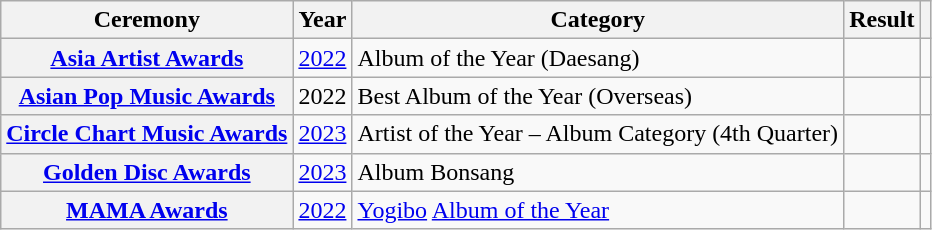<table class="wikitable plainrowheaders">
<tr>
<th scope="col">Ceremony</th>
<th scope="col">Year</th>
<th scope="col">Category</th>
<th scope="col">Result</th>
<th scope="col" class="unsortable"></th>
</tr>
<tr>
<th scope="row"><a href='#'>Asia Artist Awards</a></th>
<td><a href='#'>2022</a></td>
<td>Album of the Year (Daesang)</td>
<td></td>
<td style="text-align:center;"></td>
</tr>
<tr>
<th scope="row"><a href='#'>Asian Pop Music Awards</a></th>
<td>2022</td>
<td>Best Album of the Year (Overseas)</td>
<td></td>
<td style="text-align:center;"></td>
</tr>
<tr>
<th scope="row"><a href='#'>Circle Chart Music Awards</a></th>
<td><a href='#'>2023</a></td>
<td>Artist of the Year – Album Category (4th Quarter)</td>
<td></td>
<td style="text-align:center;"></td>
</tr>
<tr>
<th scope="row"><a href='#'>Golden Disc Awards</a></th>
<td><a href='#'>2023</a></td>
<td>Album Bonsang</td>
<td></td>
<td style="text-align:center;"></td>
</tr>
<tr>
<th scope="row"><a href='#'>MAMA Awards</a></th>
<td><a href='#'>2022</a></td>
<td><a href='#'>Yogibo</a> <a href='#'>Album of the Year</a></td>
<td></td>
<td style="text-align:center;"></td>
</tr>
</table>
